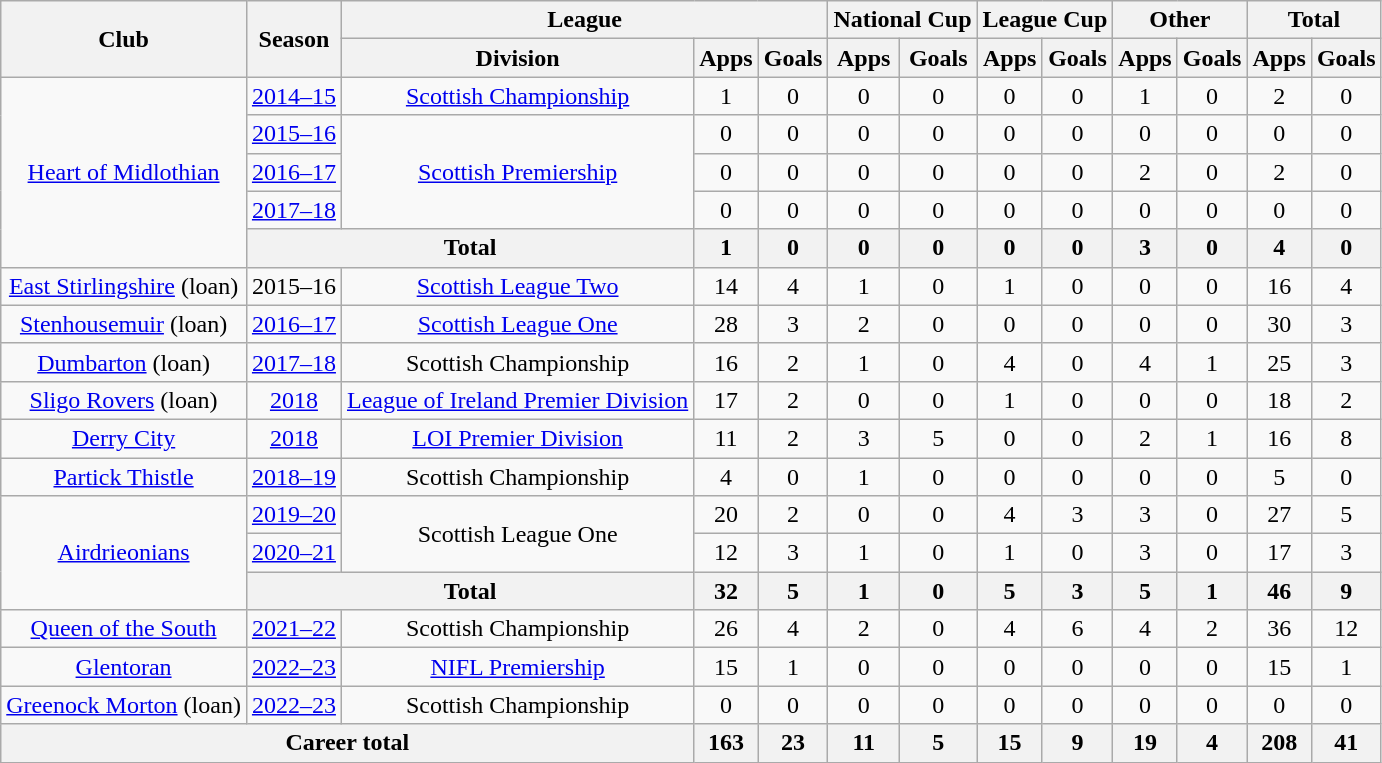<table class="wikitable" style="text-align:center">
<tr>
<th rowspan=2>Club</th>
<th rowspan=2>Season</th>
<th colspan=3>League</th>
<th colspan=2>National Cup</th>
<th colspan=2>League Cup</th>
<th colspan=2>Other</th>
<th colspan=2>Total</th>
</tr>
<tr>
<th>Division</th>
<th>Apps</th>
<th>Goals</th>
<th>Apps</th>
<th>Goals</th>
<th>Apps</th>
<th>Goals</th>
<th>Apps</th>
<th>Goals</th>
<th>Apps</th>
<th>Goals</th>
</tr>
<tr>
<td rowspan=5><a href='#'>Heart of Midlothian</a></td>
<td><a href='#'>2014–15</a></td>
<td><a href='#'>Scottish Championship</a></td>
<td>1</td>
<td>0</td>
<td>0</td>
<td>0</td>
<td>0</td>
<td>0</td>
<td>1</td>
<td>0</td>
<td>2</td>
<td>0</td>
</tr>
<tr>
<td><a href='#'>2015–16</a></td>
<td rowspan=3><a href='#'>Scottish Premiership</a></td>
<td>0</td>
<td>0</td>
<td>0</td>
<td>0</td>
<td>0</td>
<td>0</td>
<td>0</td>
<td>0</td>
<td>0</td>
<td>0</td>
</tr>
<tr>
<td><a href='#'>2016–17</a></td>
<td>0</td>
<td>0</td>
<td>0</td>
<td>0</td>
<td>0</td>
<td>0</td>
<td>2</td>
<td>0</td>
<td>2</td>
<td>0</td>
</tr>
<tr>
<td><a href='#'>2017–18</a></td>
<td>0</td>
<td>0</td>
<td>0</td>
<td>0</td>
<td>0</td>
<td>0</td>
<td>0</td>
<td>0</td>
<td>0</td>
<td>0</td>
</tr>
<tr>
<th colspan="2">Total</th>
<th>1</th>
<th>0</th>
<th>0</th>
<th>0</th>
<th>0</th>
<th>0</th>
<th>3</th>
<th>0</th>
<th>4</th>
<th>0</th>
</tr>
<tr>
<td><a href='#'>East Stirlingshire</a> (loan)</td>
<td>2015–16</td>
<td><a href='#'>Scottish League Two</a></td>
<td>14</td>
<td>4</td>
<td>1</td>
<td>0</td>
<td>1</td>
<td>0</td>
<td>0</td>
<td>0</td>
<td>16</td>
<td>4</td>
</tr>
<tr>
<td><a href='#'>Stenhousemuir</a> (loan)</td>
<td><a href='#'>2016–17</a></td>
<td><a href='#'>Scottish League One</a></td>
<td>28</td>
<td>3</td>
<td>2</td>
<td>0</td>
<td>0</td>
<td>0</td>
<td>0</td>
<td>0</td>
<td>30</td>
<td>3</td>
</tr>
<tr>
<td><a href='#'>Dumbarton</a> (loan)</td>
<td><a href='#'>2017–18</a></td>
<td>Scottish Championship</td>
<td>16</td>
<td>2</td>
<td>1</td>
<td>0</td>
<td>4</td>
<td>0</td>
<td>4</td>
<td>1</td>
<td>25</td>
<td>3</td>
</tr>
<tr>
<td><a href='#'>Sligo Rovers</a> (loan)</td>
<td><a href='#'>2018</a></td>
<td><a href='#'>League of Ireland Premier Division</a></td>
<td>17</td>
<td>2</td>
<td>0</td>
<td>0</td>
<td>1</td>
<td>0</td>
<td>0</td>
<td>0</td>
<td>18</td>
<td>2</td>
</tr>
<tr>
<td><a href='#'>Derry City</a></td>
<td><a href='#'>2018</a></td>
<td><a href='#'>LOI Premier Division</a></td>
<td>11</td>
<td>2</td>
<td>3</td>
<td>5</td>
<td>0</td>
<td>0</td>
<td>2</td>
<td>1</td>
<td>16</td>
<td>8</td>
</tr>
<tr>
<td><a href='#'>Partick Thistle</a></td>
<td><a href='#'>2018–19</a></td>
<td>Scottish Championship</td>
<td>4</td>
<td>0</td>
<td>1</td>
<td>0</td>
<td>0</td>
<td>0</td>
<td>0</td>
<td>0</td>
<td>5</td>
<td>0</td>
</tr>
<tr>
<td rowspan="3"><a href='#'>Airdrieonians</a></td>
<td><a href='#'>2019–20</a></td>
<td rowspan="2">Scottish League One</td>
<td>20</td>
<td>2</td>
<td>0</td>
<td>0</td>
<td>4</td>
<td>3</td>
<td>3</td>
<td>0</td>
<td>27</td>
<td>5</td>
</tr>
<tr>
<td><a href='#'>2020–21</a></td>
<td>12</td>
<td>3</td>
<td>1</td>
<td>0</td>
<td>1</td>
<td>0</td>
<td>3</td>
<td>0</td>
<td>17</td>
<td>3</td>
</tr>
<tr>
<th colspan="2">Total</th>
<th>32</th>
<th>5</th>
<th>1</th>
<th>0</th>
<th>5</th>
<th>3</th>
<th>5</th>
<th>1</th>
<th>46</th>
<th>9</th>
</tr>
<tr>
<td><a href='#'>Queen of the South</a></td>
<td><a href='#'>2021–22</a></td>
<td>Scottish Championship</td>
<td>26</td>
<td>4</td>
<td>2</td>
<td>0</td>
<td>4</td>
<td>6</td>
<td>4</td>
<td>2</td>
<td>36</td>
<td>12</td>
</tr>
<tr>
<td><a href='#'>Glentoran</a></td>
<td><a href='#'>2022–23</a></td>
<td><a href='#'>NIFL Premiership</a></td>
<td>15</td>
<td>1</td>
<td>0</td>
<td>0</td>
<td>0</td>
<td>0</td>
<td>0</td>
<td>0</td>
<td>15</td>
<td>1</td>
</tr>
<tr>
<td><a href='#'>Greenock Morton</a> (loan)</td>
<td><a href='#'>2022–23</a></td>
<td>Scottish Championship</td>
<td>0</td>
<td>0</td>
<td>0</td>
<td>0</td>
<td>0</td>
<td>0</td>
<td>0</td>
<td>0</td>
<td>0</td>
<td>0</td>
</tr>
<tr>
<th colspan="3">Career total</th>
<th>163</th>
<th>23</th>
<th>11</th>
<th>5</th>
<th>15</th>
<th>9</th>
<th>19</th>
<th>4</th>
<th>208</th>
<th>41</th>
</tr>
</table>
